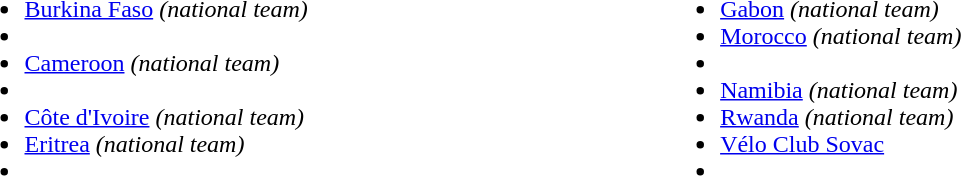<table>
<tr>
<td style="vertical-align:top; width:25%;"><br><ul><li><a href='#'>Burkina Faso</a> <em>(national team)</em></li><li></li><li><a href='#'>Cameroon</a> <em>(national team)</em></li><li></li><li><a href='#'>Côte d'Ivoire</a> <em>(national team)</em></li><li><a href='#'>Eritrea</a> <em>(national team)</em></li><li></li></ul></td>
<td style="vertical-align:top; width:25%;"><br><ul><li><a href='#'>Gabon</a> <em>(national team)</em></li><li><a href='#'>Morocco</a> <em>(national team)</em></li><li></li><li><a href='#'>Namibia</a> <em>(national team)</em></li><li><a href='#'>Rwanda</a> <em>(national team)</em></li><li><a href='#'>Vélo Club Sovac</a></li><li></li></ul></td>
</tr>
</table>
